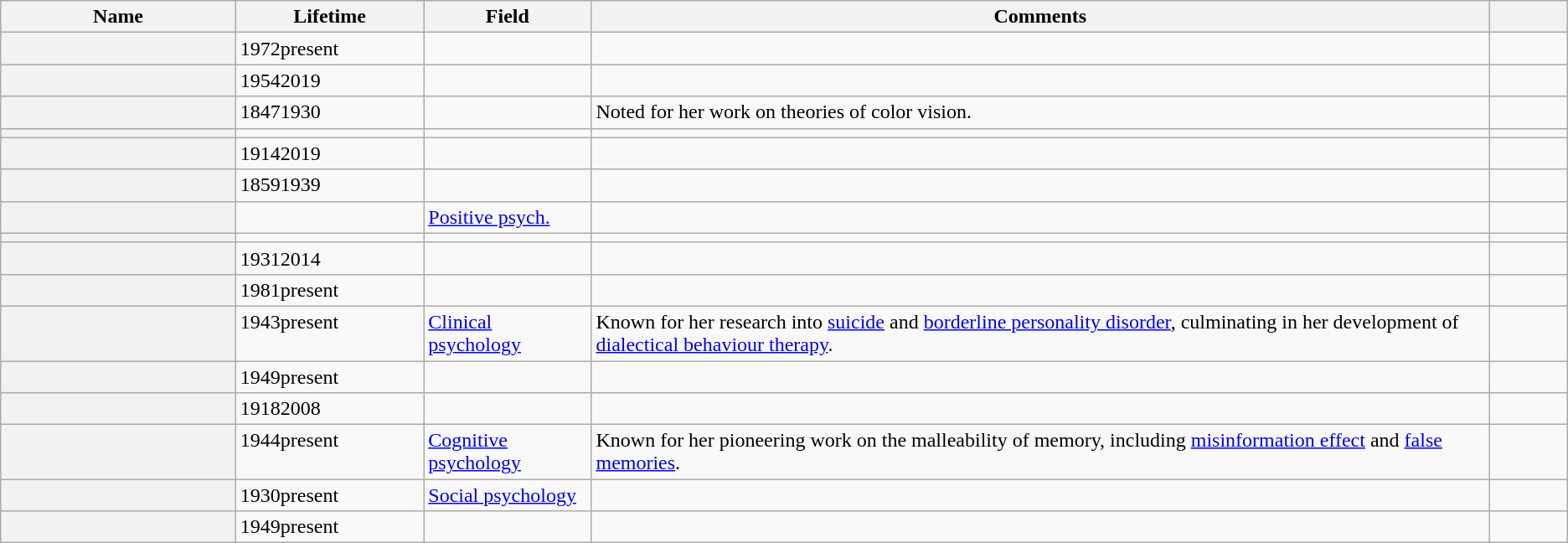<table class="sortable wikitable plainrowheaders">
<tr>
<th width="15%" scope="col">Name</th>
<th width="12%" scope="col">Lifetime</th>
<th>Field</th>
<th>Comments</th>
<th class="unsortable" width="5%" scope="col"></th>
</tr>
<tr style="vertical-align: top;">
<th scope="row"></th>
<td>1972present</td>
<td></td>
<td></td>
<td align="center"></td>
</tr>
<tr style="vertical-align: top;">
<th scope="row"></th>
<td>19542019</td>
<td></td>
<td></td>
<td align="center"></td>
</tr>
<tr style="vertical-align: top;">
<th scope="row"></th>
<td>18471930</td>
<td></td>
<td>Noted for her work on theories of color vision.</td>
<td align="center"></td>
</tr>
<tr style="vertical-align: top;">
<th scope="row"></th>
<td></td>
<td></td>
<td></td>
<td align="center"></td>
</tr>
<tr style="vertical-align: top;">
<th scope="row"></th>
<td>19142019</td>
<td></td>
<td></td>
<td align="center"></td>
</tr>
<tr style="vertical-align: top;">
<th scope="row"></th>
<td>18591939</td>
<td></td>
<td></td>
<td align="center"></td>
</tr>
<tr style="vertical-align: top;">
<th scope="row"></th>
<td></td>
<td><a href='#'>Positive psych.</a></td>
<td></td>
<td align="center"></td>
</tr>
<tr style="vertical-align: top;">
<th scope="row"></th>
<td></td>
<td></td>
<td></td>
<td align="center"></td>
</tr>
<tr style="vertical-align: top;">
<th scope="row"></th>
<td>19312014</td>
<td></td>
<td></td>
<td align="center"></td>
</tr>
<tr style="vertical-align: top;">
<th scope="row"></th>
<td>1981present</td>
<td></td>
<td></td>
<td align="center"></td>
</tr>
<tr style="vertical-align: top;">
<th scope="row"></th>
<td>1943present</td>
<td><a href='#'>Clinical psychology</a></td>
<td>Known for her research into <a href='#'>suicide</a> and <a href='#'>borderline personality disorder</a>, culminating in her development of <a href='#'>dialectical behaviour therapy</a>.</td>
<td align="center"></td>
</tr>
<tr style="vertical-align: top;">
<th scope="row"></th>
<td>1949present</td>
<td></td>
<td></td>
<td align="center"></td>
</tr>
<tr style="vertical-align: top;">
<th scope="row"></th>
<td>19182008</td>
<td></td>
<td></td>
<td align="center"></td>
</tr>
<tr style="vertical-align: top;">
<th scope="row"></th>
<td>1944present</td>
<td><a href='#'>Cognitive psychology</a></td>
<td>Known for her pioneering work on the malleability of memory, including <a href='#'>misinformation effect</a> and <a href='#'>false memories</a>.</td>
<td align="center"></td>
</tr>
<tr style="vertical-align: top;">
<th scope="row"></th>
<td>1930present</td>
<td><a href='#'>Social psychology</a></td>
<td></td>
<td align="center"></td>
</tr>
<tr style="vertical-align: top;">
<th scope="row"></th>
<td>1949present</td>
<td></td>
<td></td>
<td align="center"></td>
</tr>
</table>
